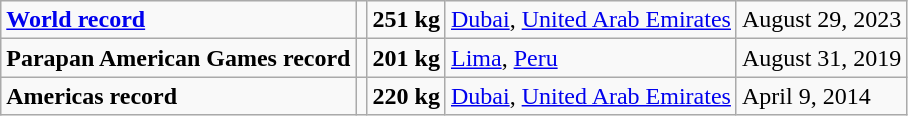<table class="wikitable">
<tr>
<td><strong><a href='#'>World record</a></strong></td>
<td></td>
<td><strong>251 kg</strong></td>
<td><a href='#'>Dubai</a>, <a href='#'>United Arab Emirates</a></td>
<td>August 29, 2023</td>
</tr>
<tr>
<td><strong>Parapan American Games record</strong></td>
<td></td>
<td><strong>201 kg</strong></td>
<td><a href='#'>Lima</a>, <a href='#'>Peru</a></td>
<td>August 31, 2019</td>
</tr>
<tr>
<td><strong>Americas record</strong></td>
<td></td>
<td><strong>220 kg</strong></td>
<td><a href='#'>Dubai</a>, <a href='#'>United Arab Emirates</a></td>
<td>April 9, 2014</td>
</tr>
</table>
